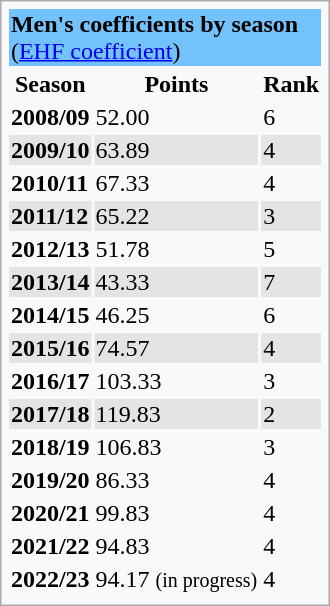<table class="infobox">
<tr>
<td colspan="3" bgcolor="#73C2FB"><strong>Men's coefficients by season</strong><br>(<a href='#'>EHF coefficient</a>)</td>
</tr>
<tr>
<th>Season</th>
<th>Points</th>
<th>Rank</th>
</tr>
<tr>
<td><strong>2008/09</strong></td>
<td>52.00</td>
<td>6</td>
</tr>
<tr bgcolor=#E5E4E2>
<td><strong>2009/10</strong></td>
<td>63.89</td>
<td>4 <small></small></td>
</tr>
<tr>
<td><strong>2010/11</strong></td>
<td>67.33</td>
<td>4 <small></small></td>
</tr>
<tr bgcolor=#E5E4E2>
<td><strong>2011/12</strong></td>
<td>65.22</td>
<td>3 <small></small></td>
</tr>
<tr>
<td><strong>2012/13</strong></td>
<td>51.78</td>
<td>5 <small></small></td>
</tr>
<tr bgcolor=#E5E4E2>
<td><strong>2013/14</strong></td>
<td>43.33</td>
<td>7 <small></small></td>
</tr>
<tr>
<td><strong>2014/15</strong></td>
<td>46.25</td>
<td>6 <small></small></td>
</tr>
<tr bgcolor=#E5E4E2>
<td><strong>2015/16</strong></td>
<td>74.57</td>
<td>4 <small></small></td>
</tr>
<tr>
<td><strong>2016/17</strong></td>
<td>103.33</td>
<td>3 <small></small></td>
</tr>
<tr bgcolor=#E5E4E2>
<td><strong>2017/18</strong></td>
<td>119.83</td>
<td>2 <small></small></td>
</tr>
<tr>
<td><strong>2018/19</strong></td>
<td>106.83</td>
<td>3 <small></small></td>
</tr>
<tr>
<td><strong>2019/20</strong></td>
<td>86.33</td>
<td>4 <small></small></td>
</tr>
<tr>
<td><strong>2020/21</strong></td>
<td>99.83</td>
<td>4 </td>
</tr>
<tr>
<td><strong>2021/22</strong></td>
<td>94.83</td>
<td>4 </td>
</tr>
<tr>
<td><strong>2022/23</strong></td>
<td>94.17 <small>(in progress)</small></td>
<td>4 </td>
</tr>
<tr>
</tr>
</table>
